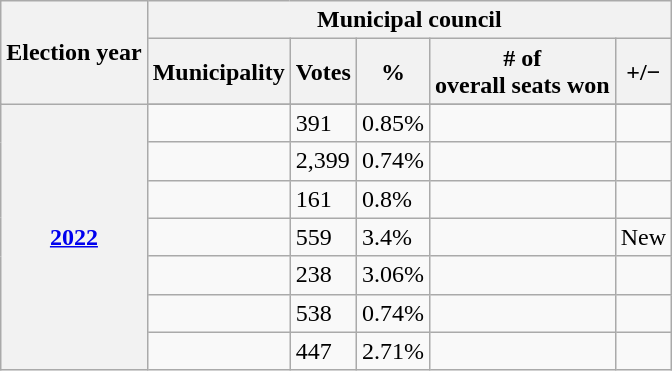<table class="wikitable">
<tr>
<th rowspan="2">Election year</th>
<th colspan="5">Municipal council</th>
</tr>
<tr>
<th>Municipality</th>
<th>Votes</th>
<th>%</th>
<th># of <br> overall seats won</th>
<th>+/−</th>
</tr>
<tr>
<th rowspan="8"><a href='#'>2022</a></th>
</tr>
<tr>
<td></td>
<td>391</td>
<td>0.85%</td>
<td></td>
<td></td>
</tr>
<tr>
<td></td>
<td>2,399</td>
<td>0.74%</td>
<td></td>
<td></td>
</tr>
<tr>
<td></td>
<td>161</td>
<td>0.8%</td>
<td></td>
<td></td>
</tr>
<tr>
<td></td>
<td>559</td>
<td>3.4%</td>
<td></td>
<td>New</td>
</tr>
<tr>
<td></td>
<td>238</td>
<td>3.06%</td>
<td></td>
<td></td>
</tr>
<tr>
<td></td>
<td>538</td>
<td>0.74%</td>
<td></td>
<td></td>
</tr>
<tr>
<td></td>
<td>447</td>
<td>2.71%</td>
<td></td>
<td></td>
</tr>
</table>
